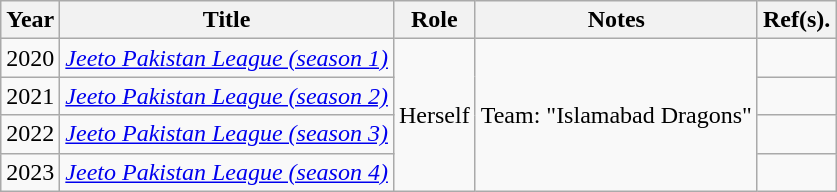<table class= "wikitable">
<tr>
<th>Year</th>
<th>Title</th>
<th>Role</th>
<th>Notes</th>
<th>Ref(s).</th>
</tr>
<tr>
<td>2020</td>
<td><em><a href='#'>Jeeto Pakistan League (season 1)</a></em></td>
<td Rowspan="4">Herself</td>
<td Rowspan="4">Team: "Islamabad Dragons"</td>
<td></td>
</tr>
<tr>
<td>2021</td>
<td><em><a href='#'>Jeeto Pakistan League (season 2)</a></em></td>
<td></td>
</tr>
<tr>
<td>2022</td>
<td><em><a href='#'>Jeeto Pakistan League (season 3)</a></em></td>
<td></td>
</tr>
<tr>
<td>2023</td>
<td><em><a href='#'>Jeeto Pakistan League (season 4)</a></em></td>
<td></td>
</tr>
</table>
